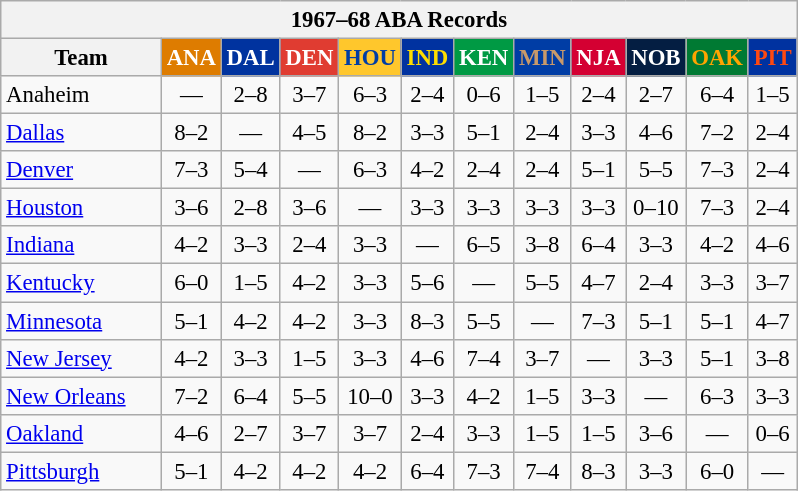<table class="wikitable" style="font-size:95%; text-align:center;">
<tr>
<th colspan=12>1967–68 ABA Records</th>
</tr>
<tr>
<th width=100>Team</th>
<th style="background:#DE7C00;color:#FFFFFF;width=35">ANA</th>
<th style="background:#00339F;color:#FFFFFF;width=35">DAL</th>
<th style="background:#E03C31;color:#FFFFFF;width=35">DEN</th>
<th style="background:#FFC72C;color:#003DA5;width=35">HOU</th>
<th style="background:#0032A0;color:#FEDD00;width=35">IND</th>
<th style="background:#009A44;color:#FFFFFF;width=35">KEN</th>
<th style="background:#003DA5;color:#C89A6A;width=35">MIN</th>
<th style="background:#D40032;color:#FFFFFF;width=35">NJA</th>
<th style="background:#041E42;color:#FFFFFF;width=35">NOB</th>
<th style="background:#007A33;color:#FFA400;width=35">OAK</th>
<th style="background:#0032A0;color:#FF4911;width=35">PIT</th>
</tr>
<tr>
<td style="text-align:left;">Anaheim</td>
<td>—</td>
<td>2–8</td>
<td>3–7</td>
<td>6–3</td>
<td>2–4</td>
<td>0–6</td>
<td>1–5</td>
<td>2–4</td>
<td>2–7</td>
<td>6–4</td>
<td>1–5</td>
</tr>
<tr>
<td style="text-align:left;"><a href='#'>Dallas</a></td>
<td>8–2</td>
<td>—</td>
<td>4–5</td>
<td>8–2</td>
<td>3–3</td>
<td>5–1</td>
<td>2–4</td>
<td>3–3</td>
<td>4–6</td>
<td>7–2</td>
<td>2–4</td>
</tr>
<tr>
<td style="text-align:left;"><a href='#'>Denver</a></td>
<td>7–3</td>
<td>5–4</td>
<td>—</td>
<td>6–3</td>
<td>4–2</td>
<td>2–4</td>
<td>2–4</td>
<td>5–1</td>
<td>5–5</td>
<td>7–3</td>
<td>2–4</td>
</tr>
<tr>
<td style="text-align:left;"><a href='#'>Houston</a></td>
<td>3–6</td>
<td>2–8</td>
<td>3–6</td>
<td>—</td>
<td>3–3</td>
<td>3–3</td>
<td>3–3</td>
<td>3–3</td>
<td>0–10</td>
<td>7–3</td>
<td>2–4</td>
</tr>
<tr>
<td style="text-align:left;"><a href='#'>Indiana</a></td>
<td>4–2</td>
<td>3–3</td>
<td>2–4</td>
<td>3–3</td>
<td>—</td>
<td>6–5</td>
<td>3–8</td>
<td>6–4</td>
<td>3–3</td>
<td>4–2</td>
<td>4–6</td>
</tr>
<tr>
<td style="text-align:left;"><a href='#'>Kentucky</a></td>
<td>6–0</td>
<td>1–5</td>
<td>4–2</td>
<td>3–3</td>
<td>5–6</td>
<td>—</td>
<td>5–5</td>
<td>4–7</td>
<td>2–4</td>
<td>3–3</td>
<td>3–7</td>
</tr>
<tr>
<td style="text-align:left;"><a href='#'>Minnesota</a></td>
<td>5–1</td>
<td>4–2</td>
<td>4–2</td>
<td>3–3</td>
<td>8–3</td>
<td>5–5</td>
<td>—</td>
<td>7–3</td>
<td>5–1</td>
<td>5–1</td>
<td>4–7</td>
</tr>
<tr>
<td style="text-align:left;"><a href='#'>New Jersey</a></td>
<td>4–2</td>
<td>3–3</td>
<td>1–5</td>
<td>3–3</td>
<td>4–6</td>
<td>7–4</td>
<td>3–7</td>
<td>—</td>
<td>3–3</td>
<td>5–1</td>
<td>3–8</td>
</tr>
<tr>
<td style="text-align:left;"><a href='#'>New Orleans</a></td>
<td>7–2</td>
<td>6–4</td>
<td>5–5</td>
<td>10–0</td>
<td>3–3</td>
<td>4–2</td>
<td>1–5</td>
<td>3–3</td>
<td>—</td>
<td>6–3</td>
<td>3–3</td>
</tr>
<tr>
<td style="text-align:left;"><a href='#'>Oakland</a></td>
<td>4–6</td>
<td>2–7</td>
<td>3–7</td>
<td>3–7</td>
<td>2–4</td>
<td>3–3</td>
<td>1–5</td>
<td>1–5</td>
<td>3–6</td>
<td>—</td>
<td>0–6</td>
</tr>
<tr>
<td style="text-align:left;"><a href='#'>Pittsburgh</a></td>
<td>5–1</td>
<td>4–2</td>
<td>4–2</td>
<td>4–2</td>
<td>6–4</td>
<td>7–3</td>
<td>7–4</td>
<td>8–3</td>
<td>3–3</td>
<td>6–0</td>
<td>—</td>
</tr>
</table>
